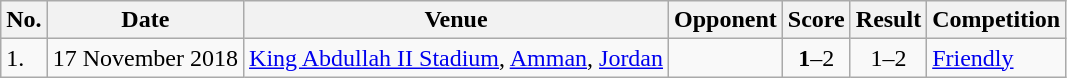<table class="wikitable" style="font-size:100%;">
<tr>
<th>No.</th>
<th>Date</th>
<th>Venue</th>
<th>Opponent</th>
<th>Score</th>
<th>Result</th>
<th>Competition</th>
</tr>
<tr>
<td>1.</td>
<td>17 November 2018</td>
<td><a href='#'>King Abdullah II Stadium</a>, <a href='#'>Amman</a>, <a href='#'>Jordan</a></td>
<td></td>
<td align=center><strong>1</strong>–2</td>
<td align=center>1–2</td>
<td><a href='#'>Friendly</a></td>
</tr>
</table>
